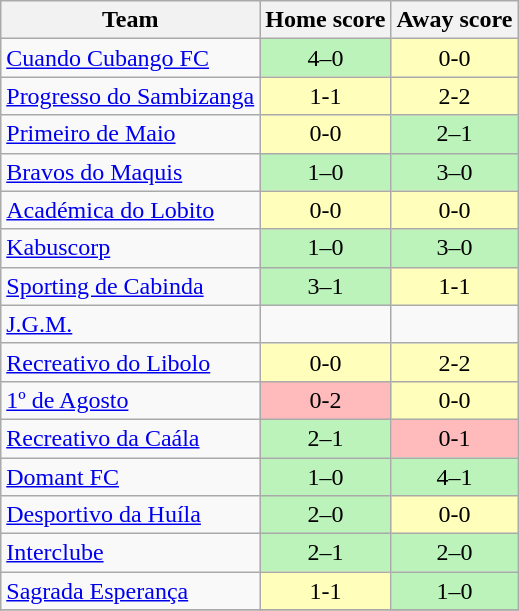<table class="wikitable" style="text-align: center;">
<tr>
<th>Team</th>
<th>Home score</th>
<th>Away score</th>
</tr>
<tr>
<td align="left"><a href='#'>Cuando Cubango FC</a></td>
<td bgcolor=#bbf3bb>4–0</td>
<td bgcolor=#ffffbb>0-0</td>
</tr>
<tr>
<td align="left"><a href='#'>Progresso do Sambizanga</a></td>
<td bgcolor=#ffffbb>1-1</td>
<td bgcolor=#ffffbb>2-2</td>
</tr>
<tr>
<td align="left"><a href='#'>Primeiro de Maio</a></td>
<td bgcolor=#ffffbb>0-0</td>
<td bgcolor=#bbf3bb>2–1</td>
</tr>
<tr>
<td align="left"><a href='#'>Bravos do Maquis</a></td>
<td bgcolor=#bbf3bb>1–0</td>
<td bgcolor=#bbf3bb>3–0</td>
</tr>
<tr>
<td align="left"><a href='#'>Académica do Lobito</a></td>
<td bgcolor=#ffffbb>0-0</td>
<td bgcolor=#ffffbb>0-0</td>
</tr>
<tr>
<td align="left"><a href='#'>Kabuscorp</a></td>
<td bgcolor=#bbf3bb>1–0</td>
<td bgcolor=#bbf3bb>3–0</td>
</tr>
<tr>
<td align="left"><a href='#'>Sporting de Cabinda</a></td>
<td bgcolor=#bbf3bb>3–1</td>
<td bgcolor=#ffffbb>1-1</td>
</tr>
<tr>
<td align="left"><a href='#'>J.G.M.</a></td>
<td></td>
<td></td>
</tr>
<tr>
<td align="left"><a href='#'>Recreativo do Libolo</a></td>
<td bgcolor=#ffffbb>0-0</td>
<td bgcolor=#ffffbb>2-2</td>
</tr>
<tr>
<td align="left"><a href='#'>1º de Agosto</a></td>
<td bgcolor=#ffbbbb>0-2</td>
<td bgcolor=#ffffbb>0-0</td>
</tr>
<tr>
<td align="left"><a href='#'>Recreativo da Caála</a></td>
<td bgcolor=#bbf3bb>2–1</td>
<td bgcolor=#ffbbbb>0-1</td>
</tr>
<tr>
<td align="left"><a href='#'>Domant FC</a></td>
<td bgcolor=#bbf3bb>1–0</td>
<td bgcolor=#bbf3bb>4–1</td>
</tr>
<tr>
<td align="left"><a href='#'>Desportivo da Huíla</a></td>
<td bgcolor=#bbf3bb>2–0</td>
<td bgcolor=#ffffbb>0-0</td>
</tr>
<tr>
<td align="left"><a href='#'>Interclube</a></td>
<td bgcolor=#bbf3bb>2–1</td>
<td bgcolor=#bbf3bb>2–0</td>
</tr>
<tr>
<td align="left"><a href='#'>Sagrada Esperança</a></td>
<td bgcolor=#ffffbb>1-1</td>
<td bgcolor=#bbf3bb>1–0</td>
</tr>
<tr>
</tr>
</table>
